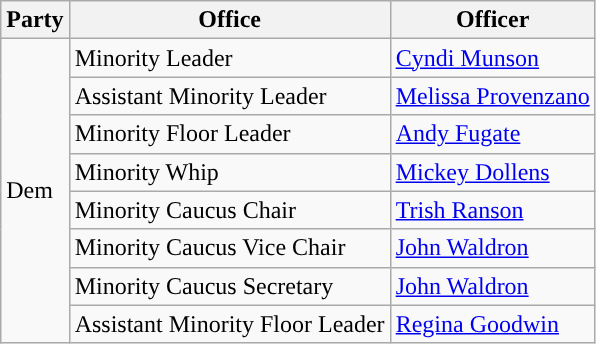<table class=wikitable>
<tr>
<th>Party</th>
<th>Office</th>
<th>Officer</th>
</tr>
<tr>
<td rowspan=9 style="background: ">Dem</td>
<td>Minority Leader</td>
<td><a href='#'>Cyndi Munson</a></td>
</tr>
<tr>
<td>Assistant Minority Leader</td>
<td><a href='#'>Melissa Provenzano</a></td>
</tr>
<tr>
<td>Minority Floor Leader</td>
<td><a href='#'>Andy Fugate</a></td>
</tr>
<tr>
<td>Minority Whip</td>
<td><a href='#'>Mickey Dollens</a></td>
</tr>
<tr>
<td>Minority Caucus Chair</td>
<td><a href='#'>Trish Ranson</a></td>
</tr>
<tr>
<td>Minority Caucus Vice Chair</td>
<td><a href='#'>John Waldron</a></td>
</tr>
<tr>
<td>Minority Caucus Secretary</td>
<td><a href='#'>John Waldron</a></td>
</tr>
<tr>
<td>Assistant Minority Floor Leader</td>
<td><a href='#'>Regina Goodwin</a></td>
</tr>
</table>
